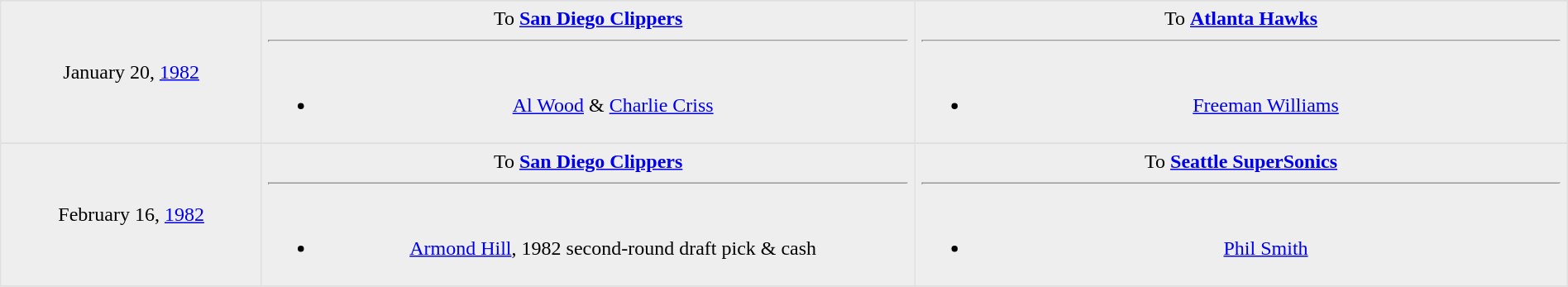<table border=1 style="border-collapse:collapse; text-align: center; width: 100%" bordercolor="#DFDFDF"  cellpadding="5">
<tr>
</tr>
<tr bgcolor="eeeeee">
<td style="width:12%">January 20, <a href='#'>1982</a></td>
<td style="width:30%" valign="top">To <strong><a href='#'>San Diego Clippers</a></strong><hr><br><ul><li><a href='#'>Al Wood</a> & <a href='#'>Charlie Criss</a></li></ul></td>
<td style="width:30%" valign="top">To <strong><a href='#'>Atlanta Hawks</a></strong><hr><br><ul><li><a href='#'>Freeman Williams</a></li></ul></td>
</tr>
<tr>
</tr>
<tr bgcolor="eeeeee">
<td style="width:12%">February 16, <a href='#'>1982</a></td>
<td style="width:30%" valign="top">To <strong><a href='#'>San Diego Clippers</a></strong><hr><br><ul><li><a href='#'>Armond Hill</a>, 1982 second-round draft pick & cash</li></ul></td>
<td style="width:30%" valign="top">To <strong><a href='#'>Seattle SuperSonics</a></strong><hr><br><ul><li><a href='#'>Phil Smith</a></li></ul></td>
</tr>
<tr>
</tr>
</table>
